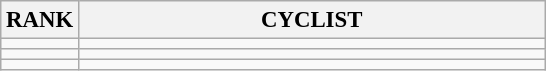<table class="wikitable" style="font-size:95%;">
<tr>
<th>RANK</th>
<th align="left" style="width: 20em">CYCLIST</th>
</tr>
<tr>
<td align="center"></td>
<td></td>
</tr>
<tr>
<td align="center"></td>
<td></td>
</tr>
<tr>
<td align="center"></td>
<td></td>
</tr>
</table>
